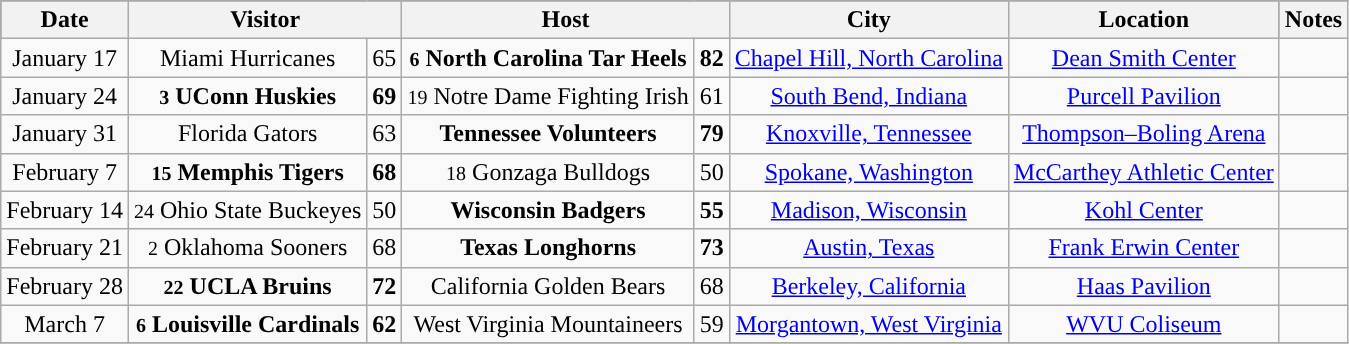<table class="wikitable" style="text-align:center">
<tr style="background:#A32638;"|>
<th>Date</th>
<th colspan=2>Visitor</th>
<th colspan=2>Host</th>
<th>City</th>
<th>Location</th>
<th>Notes</th>
</tr>
<tr>
<td>January 17</td>
<td>Miami Hurricanes</td>
<td>65</td>
<td><strong><small>6</small> North Carolina Tar Heels</strong></td>
<td><strong>82</strong></td>
<td><a href='#'>Chapel Hill, North Carolina</a></td>
<td><a href='#'>Dean Smith Center</a></td>
<td></td>
</tr>
<tr>
<td>January 24</td>
<td><strong><small>3</small> UConn Huskies</strong></td>
<td><strong>69</strong></td>
<td><small>19</small> Notre Dame Fighting Irish</td>
<td>61</td>
<td><a href='#'>South Bend, Indiana</a></td>
<td><a href='#'>Purcell Pavilion</a></td>
<td></td>
</tr>
<tr>
<td>January 31</td>
<td>Florida Gators</td>
<td>63</td>
<td><strong>Tennessee Volunteers</strong></td>
<td><strong>79</strong></td>
<td><a href='#'>Knoxville, Tennessee</a></td>
<td><a href='#'>Thompson–Boling Arena</a></td>
<td></td>
</tr>
<tr>
<td>February 7</td>
<td><strong><small>15</small> Memphis Tigers</strong></td>
<td><strong>68</strong></td>
<td><small>18</small> Gonzaga Bulldogs</td>
<td>50</td>
<td><a href='#'>Spokane, Washington</a></td>
<td><a href='#'>McCarthey Athletic Center</a></td>
<td></td>
</tr>
<tr>
<td>February 14</td>
<td><small>24</small> Ohio State Buckeyes</td>
<td>50</td>
<td><strong>Wisconsin Badgers</strong></td>
<td><strong>55</strong></td>
<td><a href='#'>Madison, Wisconsin</a></td>
<td><a href='#'>Kohl Center</a></td>
<td></td>
</tr>
<tr>
<td>February 21</td>
<td><small>2</small> Oklahoma Sooners</td>
<td>68</td>
<td><strong>Texas Longhorns</strong></td>
<td><strong>73</strong></td>
<td><a href='#'>Austin, Texas</a></td>
<td><a href='#'>Frank Erwin Center</a></td>
<td></td>
</tr>
<tr>
<td>February 28</td>
<td><strong><small>22</small> UCLA Bruins</strong></td>
<td><strong>72</strong></td>
<td>California Golden Bears</td>
<td>68</td>
<td><a href='#'>Berkeley, California</a></td>
<td><a href='#'>Haas Pavilion</a></td>
<td></td>
</tr>
<tr>
<td>March 7</td>
<td><strong><small>6</small> Louisville Cardinals</strong></td>
<td><strong>62</strong></td>
<td>West Virginia Mountaineers</td>
<td>59</td>
<td><a href='#'>Morgantown, West Virginia</a></td>
<td><a href='#'>WVU Coliseum</a></td>
<td></td>
</tr>
<tr>
</tr>
</table>
